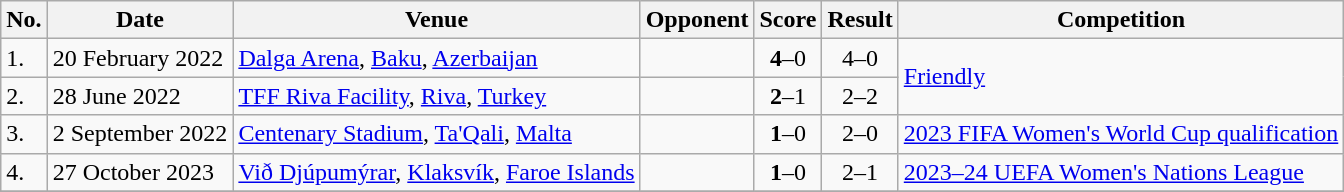<table class="wikitable">
<tr>
<th>No.</th>
<th>Date</th>
<th>Venue</th>
<th>Opponent</th>
<th>Score</th>
<th>Result</th>
<th>Competition</th>
</tr>
<tr>
<td>1.</td>
<td>20 February 2022</td>
<td><a href='#'>Dalga Arena</a>, <a href='#'>Baku</a>, <a href='#'>Azerbaijan</a></td>
<td></td>
<td align=center><strong>4</strong>–0</td>
<td align=center>4–0</td>
<td rowspan=2><a href='#'>Friendly</a></td>
</tr>
<tr>
<td>2.</td>
<td>28 June 2022</td>
<td><a href='#'>TFF Riva Facility</a>, <a href='#'>Riva</a>, <a href='#'>Turkey</a></td>
<td></td>
<td align=center><strong>2</strong>–1</td>
<td align=center>2–2</td>
</tr>
<tr>
<td>3.</td>
<td>2 September 2022</td>
<td><a href='#'>Centenary Stadium</a>, <a href='#'>Ta'Qali</a>, <a href='#'>Malta</a></td>
<td></td>
<td align=center><strong>1</strong>–0</td>
<td align=center>2–0</td>
<td><a href='#'>2023 FIFA Women's World Cup qualification</a></td>
</tr>
<tr>
<td>4.</td>
<td>27 October 2023</td>
<td><a href='#'>Við Djúpumýrar</a>, <a href='#'>Klaksvík</a>, <a href='#'>Faroe Islands</a></td>
<td></td>
<td align=center><strong>1</strong>–0</td>
<td align=center>2–1</td>
<td><a href='#'>2023–24 UEFA Women's Nations League</a></td>
</tr>
<tr>
</tr>
</table>
